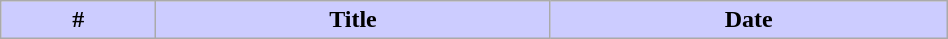<table class="wikitable plainrowheaders" style="width:50%;">
<tr style="color:black">
<th style="background-color: #ccccff;">#</th>
<th style="background-color: #ccccff;">Title</th>
<th style="background-color: #ccccff;">Date<br>










</th>
</tr>
</table>
